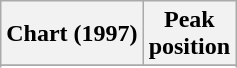<table class="wikitable sortable plainrowheaders">
<tr>
<th>Chart (1997)</th>
<th>Peak<br>position</th>
</tr>
<tr>
</tr>
<tr>
</tr>
<tr>
</tr>
<tr>
</tr>
</table>
